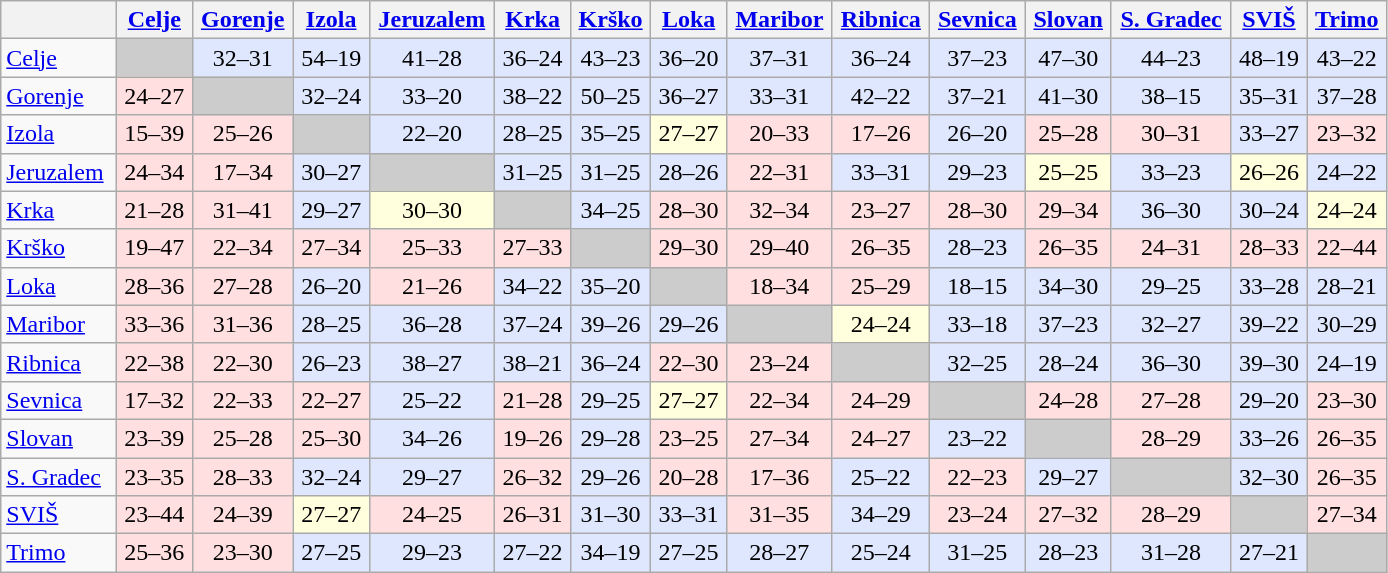<table class="wikitable" style="text-align: center;" width="925">
<tr>
<th></th>
<th><a href='#'>Celje</a></th>
<th><a href='#'>Gorenje</a></th>
<th><a href='#'>Izola</a></th>
<th><a href='#'>Jeruzalem</a></th>
<th><a href='#'>Krka</a></th>
<th><a href='#'>Krško</a></th>
<th><a href='#'>Loka</a></th>
<th><a href='#'>Maribor</a></th>
<th><a href='#'>Ribnica</a></th>
<th><a href='#'>Sevnica</a></th>
<th><a href='#'>Slovan</a></th>
<th><a href='#'>S. Gradec</a></th>
<th><a href='#'>SVIŠ</a></th>
<th><a href='#'>Trimo</a></th>
</tr>
<tr>
<td style="text-align: left;"><a href='#'>Celje</a></td>
<td bgcolor=#CCCCCC> </td>
<td bgcolor=#DFE7FF>32–31</td>
<td bgcolor=#DFE7FF>54–19</td>
<td bgcolor=#DFE7FF>41–28</td>
<td bgcolor=#DFE7FF>36–24</td>
<td bgcolor=#DFE7FF>43–23</td>
<td bgcolor=#DFE7FF>36–20</td>
<td bgcolor=#DFE7FF>37–31</td>
<td bgcolor=#DFE7FF>36–24</td>
<td bgcolor=#DFE7FF>37–23</td>
<td bgcolor=#DFE7FF>47–30</td>
<td bgcolor=#DFE7FF>44–23</td>
<td bgcolor=#DFE7FF>48–19</td>
<td bgcolor=#DFE7FF>43–22</td>
</tr>
<tr>
<td style="text-align: left;"><a href='#'>Gorenje</a></td>
<td bgcolor=#FFDFDF>24–27</td>
<td bgcolor=#CCCCCC> </td>
<td bgcolor=#DFE7FF>32–24</td>
<td bgcolor=#DFE7FF>33–20</td>
<td bgcolor=#DFE7FF>38–22</td>
<td bgcolor=#DFE7FF>50–25</td>
<td bgcolor=#DFE7FF>36–27</td>
<td bgcolor=#DFE7FF>33–31</td>
<td bgcolor=#DFE7FF>42–22</td>
<td bgcolor=#DFE7FF>37–21</td>
<td bgcolor=#DFE7FF>41–30</td>
<td bgcolor=#DFE7FF>38–15</td>
<td bgcolor=#DFE7FF>35–31</td>
<td bgcolor=#DFE7FF>37–28</td>
</tr>
<tr>
<td style="text-align: left;"><a href='#'>Izola</a></td>
<td bgcolor=#FFDFDF>15–39</td>
<td bgcolor=#FFDFDF>25–26</td>
<td bgcolor=#CCCCCC> </td>
<td bgcolor=#DFE7FF>22–20</td>
<td bgcolor=#DFE7FF>28–25</td>
<td bgcolor=#DFE7FF>35–25</td>
<td bgcolor=#FFFFDD>27–27</td>
<td bgcolor=#FFDFDF>20–33</td>
<td bgcolor=#FFDFDF>17–26</td>
<td bgcolor=#DFE7FF>26–20</td>
<td bgcolor=#FFDFDF>25–28</td>
<td bgcolor=#FFDFDF>30–31</td>
<td bgcolor=#DFE7FF>33–27</td>
<td bgcolor=#FFDFDF>23–32</td>
</tr>
<tr>
<td style="text-align: left;"><a href='#'>Jeruzalem</a></td>
<td bgcolor=#FFDFDF>24–34</td>
<td bgcolor=#FFDFDF>17–34</td>
<td bgcolor=#DFE7FF>30–27</td>
<td bgcolor=#CCCCCC> </td>
<td bgcolor=#DFE7FF>31–25</td>
<td bgcolor=#DFE7FF>31–25</td>
<td bgcolor=#DFE7FF>28–26</td>
<td bgcolor=#FFDFDF>22–31</td>
<td bgcolor=#DFE7FF>33–31</td>
<td bgcolor=#DFE7FF>29–23</td>
<td bgcolor=#FFFFDD>25–25</td>
<td bgcolor=#DFE7FF>33–23</td>
<td bgcolor=#FFFFDD>26–26</td>
<td bgcolor=#DFE7FF>24–22</td>
</tr>
<tr>
<td style="text-align: left;"><a href='#'>Krka</a></td>
<td bgcolor=#FFDFDF>21–28</td>
<td bgcolor=#FFDFDF>31–41</td>
<td bgcolor=#DFE7FF>29–27</td>
<td bgcolor=#FFFFDD>30–30</td>
<td bgcolor=#CCCCCC> </td>
<td bgcolor=#DFE7FF>34–25</td>
<td bgcolor=#FFDFDF>28–30</td>
<td bgcolor=#FFDFDF>32–34</td>
<td bgcolor=#FFDFDF>23–27</td>
<td bgcolor=#FFDFDF>28–30</td>
<td bgcolor=#FFDFDF>29–34</td>
<td bgcolor=#DFE7FF>36–30</td>
<td bgcolor=#DFE7FF>30–24</td>
<td bgcolor=#FFFFDD>24–24</td>
</tr>
<tr>
<td style="text-align: left;"><a href='#'>Krško</a></td>
<td bgcolor=#FFDFDF>19–47</td>
<td bgcolor=#FFDFDF>22–34</td>
<td bgcolor=#FFDFDF>27–34</td>
<td bgcolor=#FFDFDF>25–33</td>
<td bgcolor=#FFDFDF>27–33</td>
<td bgcolor=#CCCCCC> </td>
<td bgcolor=#FFDFDF>29–30</td>
<td bgcolor=#FFDFDF>29–40</td>
<td bgcolor=#FFDFDF>26–35</td>
<td bgcolor=#DFE7FF>28–23</td>
<td bgcolor=#FFDFDF>26–35</td>
<td bgcolor=#FFDFDF>24–31</td>
<td bgcolor=#FFDFDF>28–33</td>
<td bgcolor=#FFDFDF>22–44</td>
</tr>
<tr>
<td style="text-align: left;"><a href='#'>Loka</a></td>
<td bgcolor=#FFDFDF>28–36</td>
<td bgcolor=#FFDFDF>27–28</td>
<td bgcolor=#DFE7FF>26–20</td>
<td bgcolor=#FFDFDF>21–26</td>
<td bgcolor=#DFE7FF>34–22</td>
<td bgcolor=#DFE7FF>35–20</td>
<td bgcolor=#CCCCCC> </td>
<td bgcolor=#FFDFDF>18–34</td>
<td bgcolor=#FFDFDF>25–29</td>
<td bgcolor=#DFE7FF>18–15</td>
<td bgcolor=#DFE7FF>34–30</td>
<td bgcolor=#DFE7FF>29–25</td>
<td bgcolor=#DFE7FF>33–28</td>
<td bgcolor=#DFE7FF>28–21</td>
</tr>
<tr>
<td style="text-align: left;"><a href='#'>Maribor</a></td>
<td bgcolor=#FFDFDF>33–36</td>
<td bgcolor=#FFDFDF>31–36</td>
<td bgcolor=#DFE7FF>28–25</td>
<td bgcolor=#DFE7FF>36–28</td>
<td bgcolor=#DFE7FF>37–24</td>
<td bgcolor=#DFE7FF>39–26</td>
<td bgcolor=#DFE7FF>29–26</td>
<td bgcolor=#CCCCCC> </td>
<td bgcolor=#FFFFDD>24–24</td>
<td bgcolor=#DFE7FF>33–18</td>
<td bgcolor=#DFE7FF>37–23</td>
<td bgcolor=#DFE7FF>32–27</td>
<td bgcolor=#DFE7FF>39–22</td>
<td bgcolor=#DFE7FF>30–29</td>
</tr>
<tr>
<td style="text-align: left;"><a href='#'>Ribnica</a></td>
<td bgcolor=#FFDFDF>22–38</td>
<td bgcolor=#FFDFDF>22–30</td>
<td bgcolor=#DFE7FF>26–23</td>
<td bgcolor=#DFE7FF>38–27</td>
<td bgcolor=#DFE7FF>38–21</td>
<td bgcolor=#DFE7FF>36–24</td>
<td bgcolor=#FFDFDF>22–30</td>
<td bgcolor=#FFDFDF>23–24</td>
<td bgcolor=#CCCCCC> </td>
<td bgcolor=#DFE7FF>32–25</td>
<td bgcolor=#DFE7FF>28–24</td>
<td bgcolor=#DFE7FF>36–30</td>
<td bgcolor=#DFE7FF>39–30</td>
<td bgcolor=#DFE7FF>24–19</td>
</tr>
<tr>
<td style="text-align: left;"><a href='#'>Sevnica</a></td>
<td bgcolor=#FFDFDF>17–32</td>
<td bgcolor=#FFDFDF>22–33</td>
<td bgcolor=#FFDFDF>22–27</td>
<td bgcolor=#DFE7FF>25–22</td>
<td bgcolor=#FFDFDF>21–28</td>
<td bgcolor=#DFE7FF>29–25</td>
<td bgcolor=#FFFFDD>27–27</td>
<td bgcolor=#FFDFDF>22–34</td>
<td bgcolor=#FFDFDF>24–29</td>
<td bgcolor=#CCCCCC> </td>
<td bgcolor=#FFDFDF>24–28</td>
<td bgcolor=#FFDFDF>27–28</td>
<td bgcolor=#DFE7FF>29–20</td>
<td bgcolor=#FFDFDF>23–30</td>
</tr>
<tr>
<td style="text-align: left;"><a href='#'>Slovan</a></td>
<td bgcolor=#FFDFDF>23–39</td>
<td bgcolor=#FFDFDF>25–28</td>
<td bgcolor=#FFDFDF>25–30</td>
<td bgcolor=#DFE7FF>34–26</td>
<td bgcolor=#FFDFDF>19–26</td>
<td bgcolor=#DFE7FF>29–28</td>
<td bgcolor=#FFDFDF>23–25</td>
<td bgcolor=#FFDFDF>27–34</td>
<td bgcolor=#FFDFDF>24–27</td>
<td bgcolor=#DFE7FF>23–22</td>
<td bgcolor=#CCCCCC> </td>
<td bgcolor=#FFDFDF>28–29</td>
<td bgcolor=#DFE7FF>33–26</td>
<td bgcolor=#FFDFDF>26–35</td>
</tr>
<tr>
<td style="text-align: left;"><a href='#'>S. Gradec</a></td>
<td bgcolor=#FFDFDF>23–35</td>
<td bgcolor=#FFDFDF>28–33</td>
<td bgcolor=#DFE7FF>32–24</td>
<td bgcolor=#DFE7FF>29–27</td>
<td bgcolor=#FFDFDF>26–32</td>
<td bgcolor=#DFE7FF>29–26</td>
<td bgcolor=#FFDFDF>20–28</td>
<td bgcolor=#FFDFDF>17–36</td>
<td bgcolor=#DFE7FF>25–22</td>
<td bgcolor=#FFDFDF>22–23</td>
<td bgcolor=#DFE7FF>29–27</td>
<td bgcolor=#CCCCCC> </td>
<td bgcolor=#DFE7FF>32–30</td>
<td bgcolor=#FFDFDF>26–35</td>
</tr>
<tr>
<td style="text-align: left;"><a href='#'>SVIŠ</a></td>
<td bgcolor=#FFDFDF>23–44</td>
<td bgcolor=#FFDFDF>24–39</td>
<td bgcolor=#FFFFDD>27–27</td>
<td bgcolor=#FFDFDF>24–25</td>
<td bgcolor=#FFDFDF>26–31</td>
<td bgcolor=#DFE7FF>31–30</td>
<td bgcolor=#DFE7FF>33–31</td>
<td bgcolor=#FFDFDF>31–35</td>
<td bgcolor=#DFE7FF>34–29</td>
<td bgcolor=#FFDFDF>23–24</td>
<td bgcolor=#FFDFDF>27–32</td>
<td bgcolor=#FFDFDF>28–29</td>
<td bgcolor=#CCCCCC> </td>
<td bgcolor=#FFDFDF>27–34</td>
</tr>
<tr>
<td style="text-align: left;"><a href='#'>Trimo</a></td>
<td bgcolor=#FFDFDF>25–36</td>
<td bgcolor=#FFDFDF>23–30</td>
<td bgcolor=#DFE7FF>27–25</td>
<td bgcolor=#DFE7FF>29–23</td>
<td bgcolor=#DFE7FF>27–22</td>
<td bgcolor=#DFE7FF>34–19</td>
<td bgcolor=#DFE7FF>27–25</td>
<td bgcolor=#DFE7FF>28–27</td>
<td bgcolor=#DFE7FF>25–24</td>
<td bgcolor=#DFE7FF>31–25</td>
<td bgcolor=#DFE7FF>28–23</td>
<td bgcolor=#DFE7FF>31–28</td>
<td bgcolor=#DFE7FF>27–21</td>
<td bgcolor=#CCCCCC> </td>
</tr>
</table>
